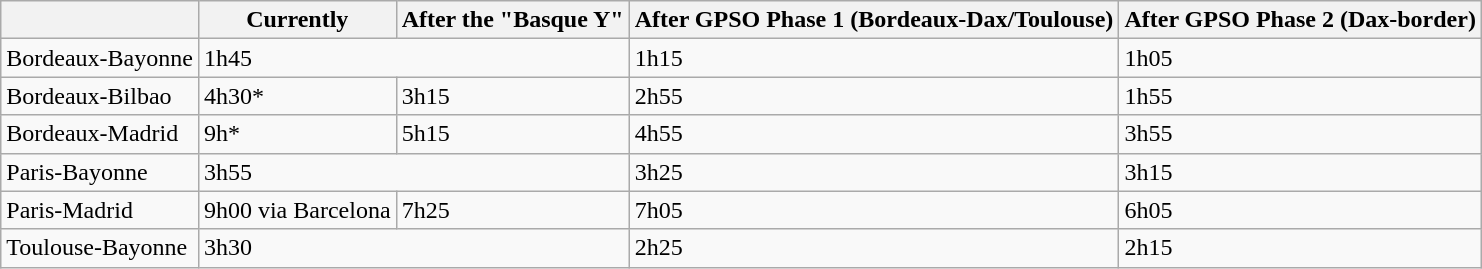<table class="wikitable">
<tr>
<th></th>
<th>Currently</th>
<th>After the "Basque Y"</th>
<th>After GPSO Phase 1 (Bordeaux-Dax/Toulouse)</th>
<th>After GPSO Phase 2 (Dax-border)</th>
</tr>
<tr>
<td>Bordeaux-Bayonne</td>
<td colspan="2">1h45</td>
<td>1h15</td>
<td>1h05</td>
</tr>
<tr>
<td>Bordeaux-Bilbao</td>
<td>4h30*</td>
<td>3h15</td>
<td>2h55</td>
<td>1h55</td>
</tr>
<tr>
<td>Bordeaux-Madrid</td>
<td>9h*</td>
<td>5h15</td>
<td>4h55</td>
<td>3h55</td>
</tr>
<tr>
<td>Paris-Bayonne</td>
<td colspan="2">3h55</td>
<td>3h25</td>
<td>3h15</td>
</tr>
<tr>
<td>Paris-Madrid</td>
<td>9h00 via Barcelona</td>
<td>7h25</td>
<td>7h05</td>
<td>6h05</td>
</tr>
<tr>
<td>Toulouse-Bayonne</td>
<td colspan="2">3h30</td>
<td>2h25</td>
<td>2h15</td>
</tr>
</table>
